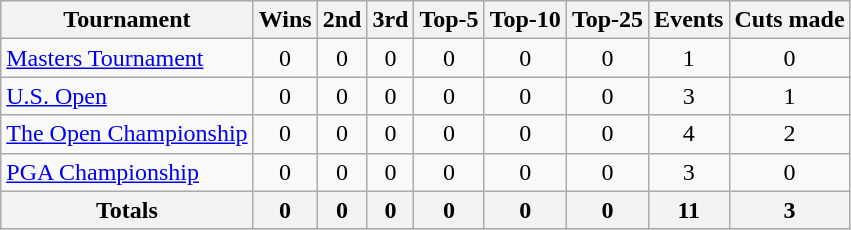<table class=wikitable style=text-align:center>
<tr>
<th>Tournament</th>
<th>Wins</th>
<th>2nd</th>
<th>3rd</th>
<th>Top-5</th>
<th>Top-10</th>
<th>Top-25</th>
<th>Events</th>
<th>Cuts made</th>
</tr>
<tr>
<td align=left><a href='#'>Masters Tournament</a></td>
<td>0</td>
<td>0</td>
<td>0</td>
<td>0</td>
<td>0</td>
<td>0</td>
<td>1</td>
<td>0</td>
</tr>
<tr>
<td align=left><a href='#'>U.S. Open</a></td>
<td>0</td>
<td>0</td>
<td>0</td>
<td>0</td>
<td>0</td>
<td>0</td>
<td>3</td>
<td>1</td>
</tr>
<tr>
<td align=left><a href='#'>The Open Championship</a></td>
<td>0</td>
<td>0</td>
<td>0</td>
<td>0</td>
<td>0</td>
<td>0</td>
<td>4</td>
<td>2</td>
</tr>
<tr>
<td align=left><a href='#'>PGA Championship</a></td>
<td>0</td>
<td>0</td>
<td>0</td>
<td>0</td>
<td>0</td>
<td>0</td>
<td>3</td>
<td>0</td>
</tr>
<tr>
<th>Totals</th>
<th>0</th>
<th>0</th>
<th>0</th>
<th>0</th>
<th>0</th>
<th>0</th>
<th>11</th>
<th>3</th>
</tr>
</table>
